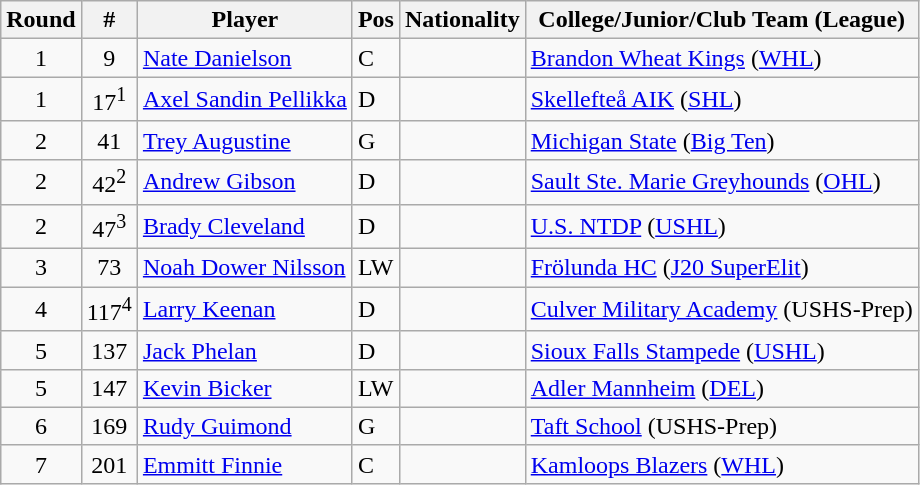<table class="wikitable">
<tr>
<th>Round</th>
<th>#</th>
<th>Player</th>
<th>Pos</th>
<th>Nationality</th>
<th>College/Junior/Club Team (League)</th>
</tr>
<tr>
<td style="text-align:center;">1</td>
<td style="text-align:center;">9</td>
<td><a href='#'>Nate Danielson</a></td>
<td>C</td>
<td></td>
<td><a href='#'>Brandon Wheat Kings</a> (<a href='#'>WHL</a>)</td>
</tr>
<tr>
<td style="text-align:center;">1</td>
<td style="text-align:center;">17<sup>1</sup></td>
<td><a href='#'>Axel Sandin Pellikka</a></td>
<td>D</td>
<td></td>
<td><a href='#'>Skellefteå AIK</a> (<a href='#'>SHL</a>)</td>
</tr>
<tr>
<td style="text-align:center;">2</td>
<td style="text-align:center;">41</td>
<td><a href='#'>Trey Augustine</a></td>
<td>G</td>
<td></td>
<td><a href='#'>Michigan State</a> (<a href='#'>Big Ten</a>)</td>
</tr>
<tr>
<td style="text-align:center;">2</td>
<td style="text-align:center;">42<sup>2</sup></td>
<td><a href='#'>Andrew Gibson</a></td>
<td>D</td>
<td></td>
<td><a href='#'>Sault Ste. Marie Greyhounds</a> (<a href='#'>OHL</a>)</td>
</tr>
<tr>
<td style="text-align:center;">2</td>
<td style="text-align:center;">47<sup>3</sup></td>
<td><a href='#'>Brady Cleveland</a></td>
<td>D</td>
<td></td>
<td><a href='#'>U.S. NTDP</a> (<a href='#'>USHL</a>)</td>
</tr>
<tr>
<td style="text-align:center;">3</td>
<td style="text-align:center;">73</td>
<td><a href='#'>Noah Dower Nilsson</a></td>
<td>LW</td>
<td></td>
<td><a href='#'>Frölunda HC</a> (<a href='#'>J20 SuperElit</a>)</td>
</tr>
<tr>
<td style="text-align:center;">4</td>
<td style="text-align:center;">117<sup>4</sup></td>
<td><a href='#'>Larry Keenan</a></td>
<td>D</td>
<td></td>
<td><a href='#'>Culver Military Academy</a> (USHS-Prep)</td>
</tr>
<tr>
<td style="text-align:center;">5</td>
<td style="text-align:center;">137</td>
<td><a href='#'>Jack Phelan</a></td>
<td>D</td>
<td></td>
<td><a href='#'>Sioux Falls Stampede</a> (<a href='#'>USHL</a>)</td>
</tr>
<tr>
<td style="text-align:center;">5</td>
<td style="text-align:center;">147</td>
<td><a href='#'>Kevin Bicker</a></td>
<td>LW</td>
<td></td>
<td><a href='#'>Adler Mannheim</a> (<a href='#'>DEL</a>)</td>
</tr>
<tr>
<td style="text-align:center;">6</td>
<td style="text-align:center;">169</td>
<td><a href='#'>Rudy Guimond</a></td>
<td>G</td>
<td></td>
<td><a href='#'>Taft School</a> (USHS-Prep)</td>
</tr>
<tr>
<td style="text-align:center;">7</td>
<td style="text-align:center;">201</td>
<td><a href='#'>Emmitt Finnie</a></td>
<td>C</td>
<td></td>
<td><a href='#'>Kamloops Blazers</a> (<a href='#'>WHL</a>)</td>
</tr>
</table>
